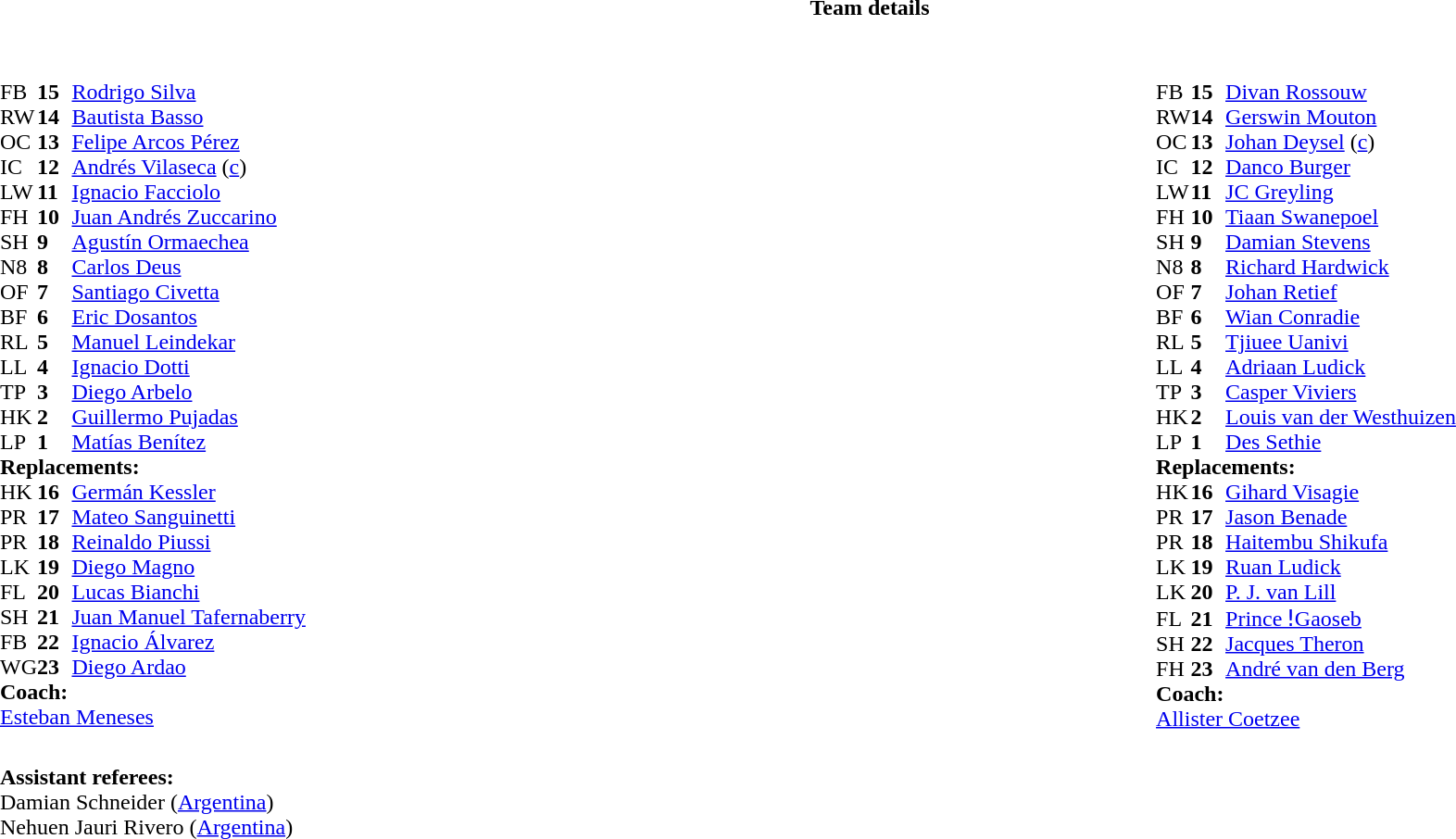<table border="0" style="width:100%;" class="collapsible collapsed">
<tr>
<th>Team details</th>
</tr>
<tr>
<td><br><table style="width:100%">
<tr>
<td style="vertical-align:top;width:50%"><br><table cellspacing="0" cellpadding="0">
<tr>
<th width="25"></th>
<th width="25"></th>
</tr>
<tr>
<td>FB</td>
<td><strong>15</strong></td>
<td><a href='#'>Rodrigo Silva</a></td>
</tr>
<tr>
<td>RW</td>
<td><strong>14</strong></td>
<td><a href='#'>Bautista Basso</a></td>
</tr>
<tr>
<td>OC</td>
<td><strong>13</strong></td>
<td><a href='#'>Felipe Arcos Pérez</a></td>
<td></td>
<td></td>
</tr>
<tr>
<td>IC</td>
<td><strong>12</strong></td>
<td><a href='#'>Andrés Vilaseca</a> (<a href='#'>c</a>)</td>
</tr>
<tr>
<td>LW</td>
<td><strong>11</strong></td>
<td><a href='#'>Ignacio Facciolo</a></td>
</tr>
<tr>
<td>FH</td>
<td><strong>10</strong></td>
<td><a href='#'>Juan Andrés Zuccarino</a></td>
<td></td>
<td></td>
</tr>
<tr>
<td>SH</td>
<td><strong>9</strong></td>
<td><a href='#'>Agustín Ormaechea</a></td>
<td></td>
<td></td>
</tr>
<tr>
<td>N8</td>
<td><strong>8</strong></td>
<td><a href='#'>Carlos Deus</a></td>
</tr>
<tr>
<td>OF</td>
<td><strong>7</strong></td>
<td><a href='#'>Santiago Civetta</a></td>
</tr>
<tr>
<td>BF</td>
<td><strong>6</strong></td>
<td><a href='#'>Eric Dosantos</a></td>
<td></td>
<td></td>
</tr>
<tr>
<td>RL</td>
<td><strong>5</strong></td>
<td><a href='#'>Manuel Leindekar</a></td>
<td></td>
<td></td>
</tr>
<tr>
<td>LL</td>
<td><strong>4</strong></td>
<td><a href='#'>Ignacio Dotti</a></td>
</tr>
<tr>
<td>TP</td>
<td><strong>3</strong></td>
<td><a href='#'>Diego Arbelo</a></td>
<td></td>
<td></td>
</tr>
<tr>
<td>HK</td>
<td><strong>2</strong></td>
<td><a href='#'>Guillermo Pujadas</a></td>
<td></td>
<td></td>
</tr>
<tr>
<td>LP</td>
<td><strong>1</strong></td>
<td><a href='#'>Matías Benítez</a></td>
<td></td>
<td></td>
</tr>
<tr>
<td colspan="3"><strong>Replacements:</strong></td>
</tr>
<tr>
<td>HK</td>
<td><strong>16</strong></td>
<td><a href='#'>Germán Kessler</a></td>
<td></td>
<td></td>
</tr>
<tr>
<td>PR</td>
<td><strong>17</strong></td>
<td><a href='#'>Mateo Sanguinetti</a></td>
<td></td>
<td></td>
</tr>
<tr>
<td>PR</td>
<td><strong>18</strong></td>
<td><a href='#'>Reinaldo Piussi</a></td>
<td></td>
<td></td>
</tr>
<tr>
<td>LK</td>
<td><strong>19</strong></td>
<td><a href='#'>Diego Magno</a></td>
<td></td>
<td></td>
</tr>
<tr>
<td>FL</td>
<td><strong>20</strong></td>
<td><a href='#'>Lucas Bianchi</a></td>
<td></td>
<td></td>
</tr>
<tr>
<td>SH</td>
<td><strong>21</strong></td>
<td><a href='#'>Juan Manuel Tafernaberry</a></td>
<td></td>
<td></td>
</tr>
<tr>
<td>FB</td>
<td><strong>22</strong></td>
<td><a href='#'>Ignacio Álvarez</a></td>
<td></td>
<td></td>
</tr>
<tr>
<td>WG</td>
<td><strong>23</strong></td>
<td><a href='#'>Diego Ardao</a></td>
<td></td>
<td></td>
</tr>
<tr>
<td colspan="3"><strong>Coach:</strong></td>
</tr>
<tr>
<td colspan="3"> <a href='#'>Esteban Meneses</a></td>
</tr>
</table>
</td>
<td style="vertical-align:top;width:50%"><br><table cellspacing="0" cellpadding="0" style="margin:auto">
<tr>
<th width="25"></th>
<th width="25"></th>
</tr>
<tr>
<td>FB</td>
<td><strong>15</strong></td>
<td><a href='#'>Divan Rossouw</a></td>
<td></td>
</tr>
<tr>
<td>RW</td>
<td><strong>14</strong></td>
<td><a href='#'>Gerswin Mouton</a></td>
</tr>
<tr>
<td>OC</td>
<td><strong>13</strong></td>
<td><a href='#'>Johan Deysel</a> (<a href='#'>c</a>)</td>
</tr>
<tr>
<td>IC</td>
<td><strong>12</strong></td>
<td><a href='#'>Danco Burger</a></td>
</tr>
<tr>
<td>LW</td>
<td><strong>11</strong></td>
<td><a href='#'>JC Greyling</a></td>
</tr>
<tr>
<td>FH</td>
<td><strong>10</strong></td>
<td><a href='#'>Tiaan Swanepoel</a></td>
<td></td>
<td></td>
</tr>
<tr>
<td>SH</td>
<td><strong>9</strong></td>
<td><a href='#'>Damian Stevens</a></td>
</tr>
<tr>
<td>N8</td>
<td><strong>8</strong></td>
<td><a href='#'>Richard Hardwick</a></td>
<td></td>
<td></td>
</tr>
<tr>
<td>OF</td>
<td><strong>7</strong></td>
<td><a href='#'>Johan Retief</a></td>
<td></td>
<td></td>
</tr>
<tr>
<td>BF</td>
<td><strong>6</strong></td>
<td><a href='#'>Wian Conradie</a></td>
</tr>
<tr>
<td>RL</td>
<td><strong>5</strong></td>
<td><a href='#'>Tjiuee Uanivi</a></td>
</tr>
<tr>
<td>LL</td>
<td><strong>4</strong></td>
<td><a href='#'>Adriaan Ludick</a></td>
<td></td>
<td></td>
</tr>
<tr>
<td>TP</td>
<td><strong>3</strong></td>
<td><a href='#'>Casper Viviers</a></td>
<td></td>
<td></td>
</tr>
<tr>
<td>HK</td>
<td><strong>2</strong></td>
<td><a href='#'>Louis van der Westhuizen</a></td>
<td></td>
<td></td>
</tr>
<tr>
<td>LP</td>
<td><strong>1</strong></td>
<td><a href='#'>Des Sethie</a></td>
<td></td>
<td></td>
</tr>
<tr>
<td colspan=3><strong>Replacements:</strong></td>
</tr>
<tr>
<td>HK</td>
<td><strong>16</strong></td>
<td><a href='#'>Gihard Visagie</a></td>
<td></td>
<td></td>
</tr>
<tr>
<td>PR</td>
<td><strong>17</strong></td>
<td><a href='#'>Jason Benade</a></td>
<td></td>
<td></td>
</tr>
<tr>
<td>PR</td>
<td><strong>18</strong></td>
<td><a href='#'>Haitembu Shikufa</a></td>
<td></td>
<td></td>
</tr>
<tr>
<td>LK</td>
<td><strong>19</strong></td>
<td><a href='#'>Ruan Ludick</a></td>
<td></td>
<td></td>
</tr>
<tr>
<td>LK</td>
<td><strong>20</strong></td>
<td><a href='#'>P. J. van Lill</a></td>
<td></td>
<td></td>
</tr>
<tr>
<td>FL</td>
<td><strong>21</strong></td>
<td><a href='#'>Prince ǃGaoseb</a></td>
<td></td>
<td></td>
</tr>
<tr>
<td>SH</td>
<td><strong>22</strong></td>
<td><a href='#'>Jacques Theron</a></td>
</tr>
<tr>
<td>FH</td>
<td><strong>23</strong></td>
<td><a href='#'>André van den Berg</a></td>
<td></td>
<td></td>
</tr>
<tr>
<td colspan=3><strong>Coach:</strong></td>
</tr>
<tr>
<td colspan="4"> <a href='#'>Allister Coetzee</a></td>
</tr>
</table>
</td>
</tr>
</table>
<table style="width:100%">
<tr>
<td><br><strong>Assistant referees:</strong>
<br>Damian Schneider (<a href='#'>Argentina</a>)
<br>Nehuen Jauri Rivero (<a href='#'>Argentina</a>)</td>
</tr>
</table>
</td>
</tr>
</table>
